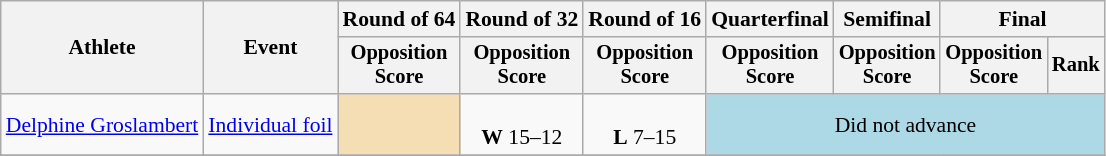<table class="wikitable" style="font-size:90%">
<tr>
<th rowspan="2">Athlete</th>
<th rowspan="2">Event</th>
<th>Round of 64</th>
<th>Round of 32</th>
<th>Round of 16</th>
<th>Quarterfinal</th>
<th>Semifinal</th>
<th colspan=2>Final</th>
</tr>
<tr style="font-size:95%">
<th>Opposition <br> Score</th>
<th>Opposition <br> Score</th>
<th>Opposition <br> Score</th>
<th>Opposition <br> Score</th>
<th>Opposition <br> Score</th>
<th>Opposition <br> Score</th>
<th>Rank</th>
</tr>
<tr>
<td><a href='#'>Delphine Groslambert</a></td>
<td><a href='#'>Individual foil</a></td>
<td bgcolor=wheat></td>
<td align=center> <br><strong>W</strong> 15–12</td>
<td align=center> <br><strong>L</strong> 7–15</td>
<td colspan=4 bgcolor=lightblue align=center>Did not advance</td>
</tr>
<tr>
</tr>
</table>
